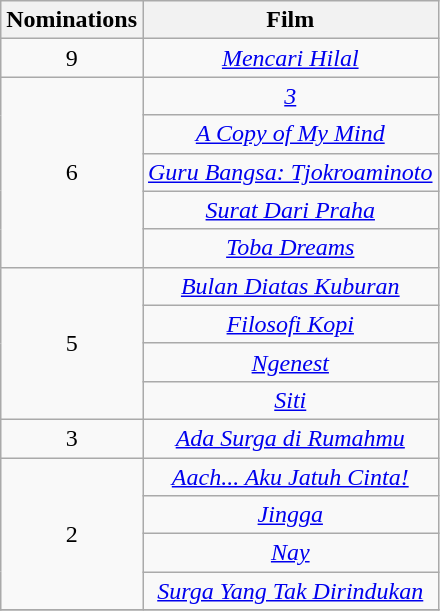<table class="wikitable">
<tr>
<th>Nominations</th>
<th>Film</th>
</tr>
<tr>
<td style="text-align:center">9</td>
<td style="text-align:center"><em><a href='#'>Mencari Hilal</a></em></td>
</tr>
<tr>
<td style="text-align:center" rowspan= "5">6</td>
<td style="text-align:center"><em><a href='#'>3</a></em></td>
</tr>
<tr>
<td style="text-align:center"><em><a href='#'>A Copy of My Mind</a></em></td>
</tr>
<tr>
<td style="text-align:center"><em><a href='#'>Guru Bangsa: Tjokroaminoto</a></em></td>
</tr>
<tr>
<td style="text-align:center"><em><a href='#'>Surat Dari Praha</a></em></td>
</tr>
<tr>
<td style="text-align:center"><em><a href='#'>Toba Dreams</a></em></td>
</tr>
<tr>
<td style="text-align:center" rowspan= "4">5</td>
<td style="text-align:center"><em><a href='#'>Bulan Diatas Kuburan</a></em></td>
</tr>
<tr>
<td style="text-align:center"><em><a href='#'>Filosofi Kopi</a></em></td>
</tr>
<tr>
<td style="text-align:center"><em><a href='#'>Ngenest</a></em></td>
</tr>
<tr>
<td style="text-align:center"><em><a href='#'>Siti</a></em></td>
</tr>
<tr>
<td style="text-align:center">3</td>
<td style="text-align:center"><em><a href='#'>Ada Surga di Rumahmu</a></em></td>
</tr>
<tr>
<td style="text-align:center" rowspan= "4">2</td>
<td style="text-align:center"><em><a href='#'>Aach... Aku Jatuh Cinta!</a></em></td>
</tr>
<tr>
<td style="text-align:center"><em><a href='#'>Jingga</a></em></td>
</tr>
<tr>
<td style="text-align:center"><em><a href='#'>Nay</a></em></td>
</tr>
<tr>
<td style="text-align:center"><em><a href='#'>Surga Yang Tak Dirindukan</a></em></td>
</tr>
<tr>
</tr>
</table>
